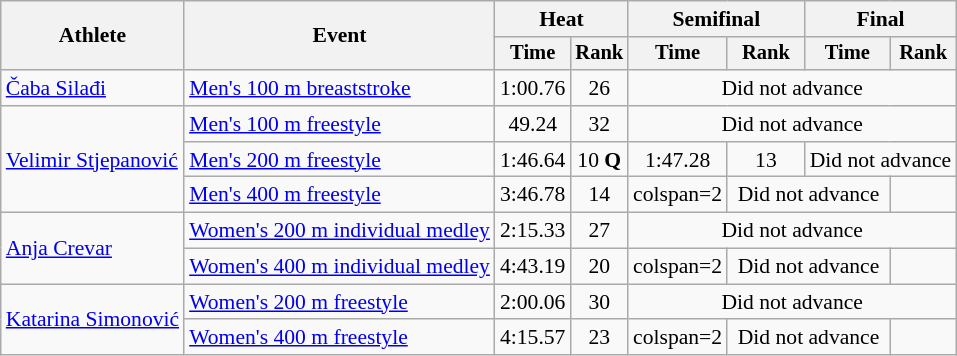<table class=wikitable style="font-size:90%">
<tr>
<th rowspan="2">Athlete</th>
<th rowspan="2">Event</th>
<th colspan="2">Heat</th>
<th colspan="2">Semifinal</th>
<th colspan="2">Final</th>
</tr>
<tr style="font-size:95%">
<th>Time</th>
<th>Rank</th>
<th>Time</th>
<th>Rank</th>
<th>Time</th>
<th>Rank</th>
</tr>
<tr align=center>
<td align=left><a href='#'>Čaba Silađi</a></td>
<td align=left><a href='#'>Men's 100 m breaststroke</a></td>
<td>1:00.76</td>
<td>26</td>
<td colspan=4>Did not advance</td>
</tr>
<tr align=center>
<td align=left rowspan=3><a href='#'>Velimir Stjepanović</a></td>
<td align=left><a href='#'>Men's 100 m freestyle</a></td>
<td>49.24</td>
<td>32</td>
<td colspan=4>Did not advance</td>
</tr>
<tr align=center>
<td align=left><a href='#'>Men's 200 m freestyle</a></td>
<td>1:46.64</td>
<td>10 <strong>Q</strong></td>
<td>1:47.28</td>
<td>13</td>
<td colspan=2>Did not advance</td>
</tr>
<tr align=center>
<td align=left><a href='#'>Men's 400 m freestyle</a></td>
<td>3:46.78</td>
<td>14</td>
<td>colspan=2 </td>
<td colspan=2>Did not advance</td>
</tr>
<tr align=center>
<td align=left rowspan=2><a href='#'>Anja Crevar</a></td>
<td align=left><a href='#'>Women's 200 m individual medley</a></td>
<td>2:15.33</td>
<td>27</td>
<td colspan=4>Did not advance</td>
</tr>
<tr align=center>
<td align=left><a href='#'>Women's 400 m individual medley</a></td>
<td>4:43.19</td>
<td>20</td>
<td>colspan=2 </td>
<td colspan=2>Did not advance</td>
</tr>
<tr align=center>
<td align=left rowspan=2><a href='#'>Katarina Simonović</a></td>
<td align=left><a href='#'>Women's 200 m freestyle</a></td>
<td>2:00.06</td>
<td>30</td>
<td colspan=4>Did not advance</td>
</tr>
<tr align=center>
<td align=left><a href='#'>Women's 400 m freestyle</a></td>
<td>4:15.57</td>
<td>23</td>
<td>colspan=2 </td>
<td colspan=2>Did not advance</td>
</tr>
</table>
